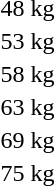<table>
<tr>
<td rowspan=2>48 kg</td>
<td rowspan=2></td>
<td rowspan=2></td>
<td></td>
</tr>
<tr>
<td></td>
</tr>
<tr>
<td rowspan=2>53 kg</td>
<td rowspan=2></td>
<td rowspan=2></td>
<td></td>
</tr>
<tr>
<td></td>
</tr>
<tr>
<td rowspan=2>58 kg</td>
<td rowspan=2></td>
<td rowspan=2></td>
<td></td>
</tr>
<tr>
<td></td>
</tr>
<tr>
<td rowspan=2>63 kg</td>
<td rowspan=2></td>
<td rowspan=2></td>
<td></td>
</tr>
<tr>
<td></td>
</tr>
<tr>
<td rowspan=2>69 kg</td>
<td rowspan=2></td>
<td rowspan=2></td>
<td></td>
</tr>
<tr>
<td></td>
</tr>
<tr>
<td rowspan=2>75 kg</td>
<td rowspan=2></td>
<td rowspan=2></td>
<td></td>
</tr>
<tr>
<td></td>
</tr>
</table>
